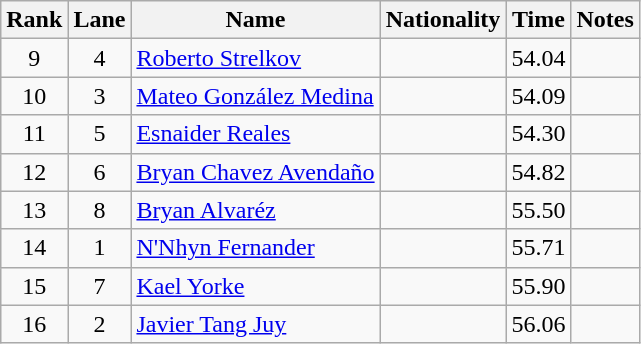<table class="wikitable sortable" style="text-align:center">
<tr>
<th>Rank</th>
<th>Lane</th>
<th>Name</th>
<th>Nationality</th>
<th>Time</th>
<th>Notes</th>
</tr>
<tr>
<td>9</td>
<td>4</td>
<td align=left><a href='#'>Roberto Strelkov</a></td>
<td align=left></td>
<td>54.04</td>
<td></td>
</tr>
<tr>
<td>10</td>
<td>3</td>
<td align=left><a href='#'>Mateo González Medina</a></td>
<td align=left></td>
<td>54.09</td>
<td></td>
</tr>
<tr>
<td>11</td>
<td>5</td>
<td align=left><a href='#'>Esnaider Reales</a></td>
<td align=left></td>
<td>54.30</td>
<td></td>
</tr>
<tr>
<td>12</td>
<td>6</td>
<td align=left><a href='#'>Bryan Chavez Avendaño</a></td>
<td align=left></td>
<td>54.82</td>
<td></td>
</tr>
<tr>
<td>13</td>
<td>8</td>
<td align=left><a href='#'>Bryan Alvaréz</a></td>
<td align=left></td>
<td>55.50</td>
<td></td>
</tr>
<tr>
<td>14</td>
<td>1</td>
<td align=left><a href='#'>N'Nhyn Fernander</a></td>
<td align=left></td>
<td>55.71</td>
<td></td>
</tr>
<tr>
<td>15</td>
<td>7</td>
<td align=left><a href='#'>Kael Yorke</a></td>
<td align=left></td>
<td>55.90</td>
<td></td>
</tr>
<tr>
<td>16</td>
<td>2</td>
<td align=left><a href='#'>Javier Tang Juy</a></td>
<td align=left></td>
<td>56.06</td>
<td></td>
</tr>
</table>
